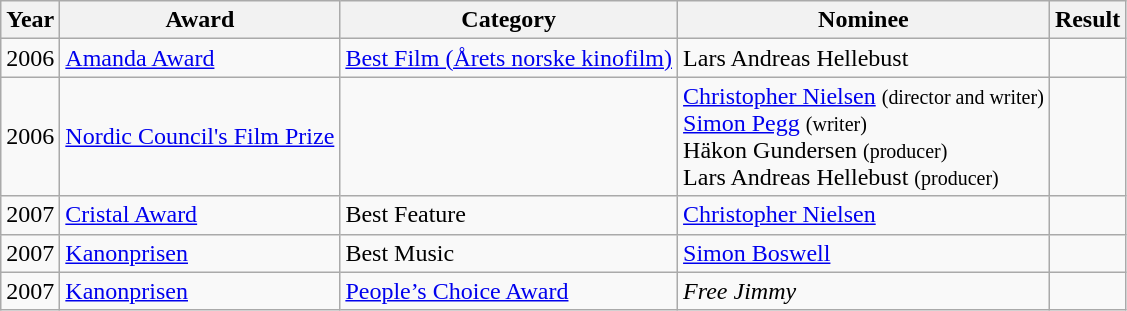<table class="wikitable">
<tr>
<th>Year</th>
<th>Award</th>
<th>Category</th>
<th>Nominee</th>
<th>Result</th>
</tr>
<tr>
<td>2006</td>
<td><a href='#'>Amanda Award</a></td>
<td><a href='#'>Best Film (Årets norske kinofilm)</a></td>
<td>Lars Andreas Hellebust</td>
<td></td>
</tr>
<tr>
<td>2006</td>
<td><a href='#'>Nordic Council's Film Prize</a></td>
<td></td>
<td><a href='#'>Christopher Nielsen</a> <small>(director and writer)</small><br><a href='#'>Simon Pegg</a> <small>(writer)</small><br>Häkon Gundersen <small>(producer)</small><br>Lars Andreas Hellebust <small>(producer)</small></td>
<td></td>
</tr>
<tr>
<td>2007</td>
<td><a href='#'>Cristal Award</a></td>
<td>Best Feature</td>
<td><a href='#'>Christopher Nielsen</a></td>
<td></td>
</tr>
<tr>
<td>2007</td>
<td><a href='#'>Kanonprisen</a></td>
<td>Best Music</td>
<td><a href='#'>Simon Boswell</a></td>
<td></td>
</tr>
<tr>
<td>2007</td>
<td><a href='#'>Kanonprisen</a></td>
<td><a href='#'>People’s Choice Award</a></td>
<td><em>Free Jimmy</em></td>
<td></td>
</tr>
</table>
